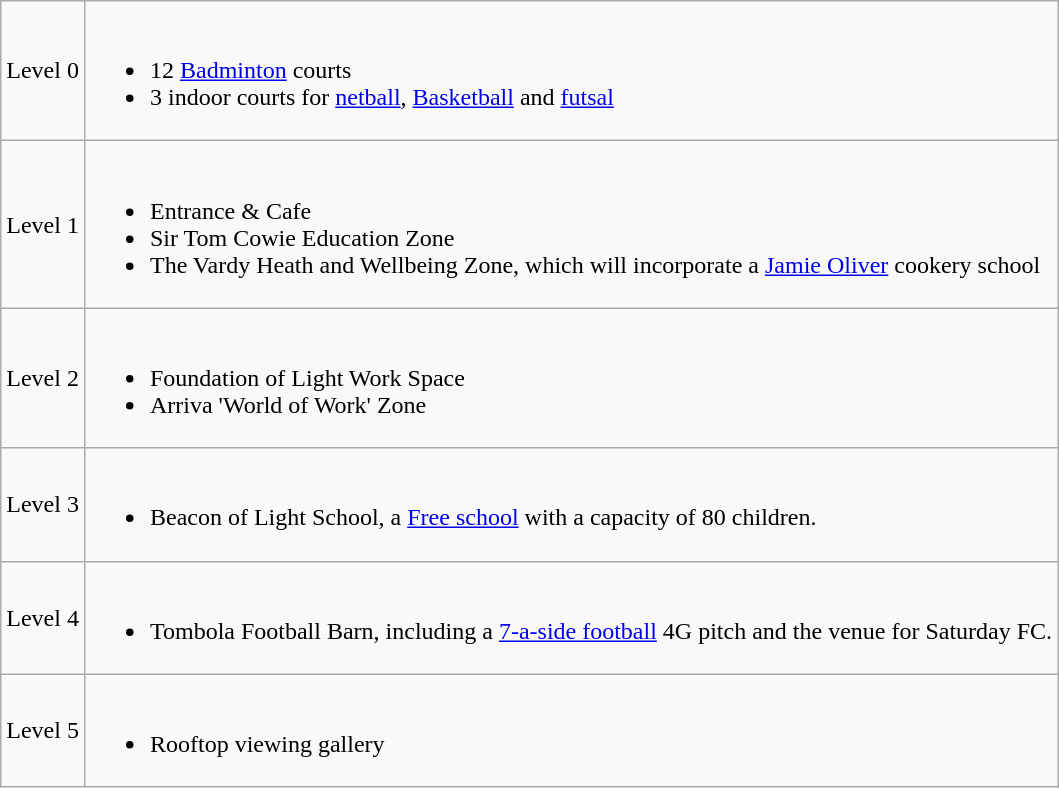<table class="wikitable">
<tr>
<td>Level 0</td>
<td><br><ul><li>12 <a href='#'>Badminton</a> courts</li><li>3 indoor courts for <a href='#'>netball</a>, <a href='#'>Basketball</a> and <a href='#'>futsal</a></li></ul></td>
</tr>
<tr>
<td>Level 1</td>
<td><br><ul><li>Entrance & Cafe</li><li>Sir Tom Cowie Education Zone</li><li>The Vardy Heath and Wellbeing Zone, which will incorporate a <a href='#'>Jamie Oliver</a> cookery school </li></ul></td>
</tr>
<tr>
<td>Level 2</td>
<td><br><ul><li>Foundation of Light Work Space</li><li>Arriva 'World of Work' Zone </li></ul></td>
</tr>
<tr>
<td>Level 3</td>
<td><br><ul><li>Beacon of Light School, a <a href='#'>Free school</a>  with a capacity of 80 children.</li></ul></td>
</tr>
<tr>
<td>Level 4</td>
<td><br><ul><li>Tombola Football Barn, including a  <a href='#'>7-a-side football</a> 4G pitch and the venue for Saturday FC.</li></ul></td>
</tr>
<tr>
<td>Level 5</td>
<td><br><ul><li>Rooftop viewing gallery</li></ul></td>
</tr>
</table>
